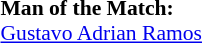<table width=100% style="font-size: 90%">
<tr>
<td><br><strong>Man of the Match:</strong>
<br>  <a href='#'>Gustavo Adrian Ramos</a></td>
</tr>
</table>
